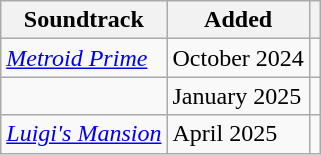<table class="wikitable sortable">
<tr>
<th>Soundtrack</th>
<th>Added</th>
<th class="unsortable"></th>
</tr>
<tr>
<td><em><a href='#'>Metroid Prime</a></em></td>
<td>October 2024</td>
<td align="center"></td>
</tr>
<tr>
<td><em></em></td>
<td>January 2025</td>
<td align="center"></td>
</tr>
<tr>
<td><em><a href='#'>Luigi's Mansion</a></em></td>
<td>April 2025</td>
<td align="center"></td>
</tr>
</table>
